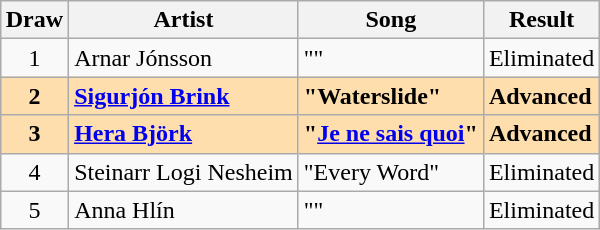<table class="sortable wikitable" style="margin: 1em auto 1em auto; text-align:center">
<tr>
<th>Draw</th>
<th>Artist</th>
<th>Song</th>
<th>Result</th>
</tr>
<tr>
<td>1</td>
<td align="left">Arnar Jónsson</td>
<td align="left">""</td>
<td align="left">Eliminated</td>
</tr>
<tr style="font-weight:bold; background:navajowhite;">
<td>2</td>
<td align="left"><a href='#'>Sigurjón Brink</a></td>
<td align="left">"Waterslide"</td>
<td align="left">Advanced</td>
</tr>
<tr style="font-weight:bold; background:navajowhite;">
<td>3</td>
<td align="left"><a href='#'>Hera Björk</a></td>
<td align="left">"<a href='#'>Je ne sais quoi</a>"</td>
<td align="left">Advanced</td>
</tr>
<tr>
<td>4</td>
<td align="left">Steinarr Logi Nesheim</td>
<td align="left">"Every Word"</td>
<td align="left">Eliminated</td>
</tr>
<tr>
<td>5</td>
<td align="left">Anna Hlín</td>
<td align="left">""</td>
<td align="left">Eliminated</td>
</tr>
</table>
